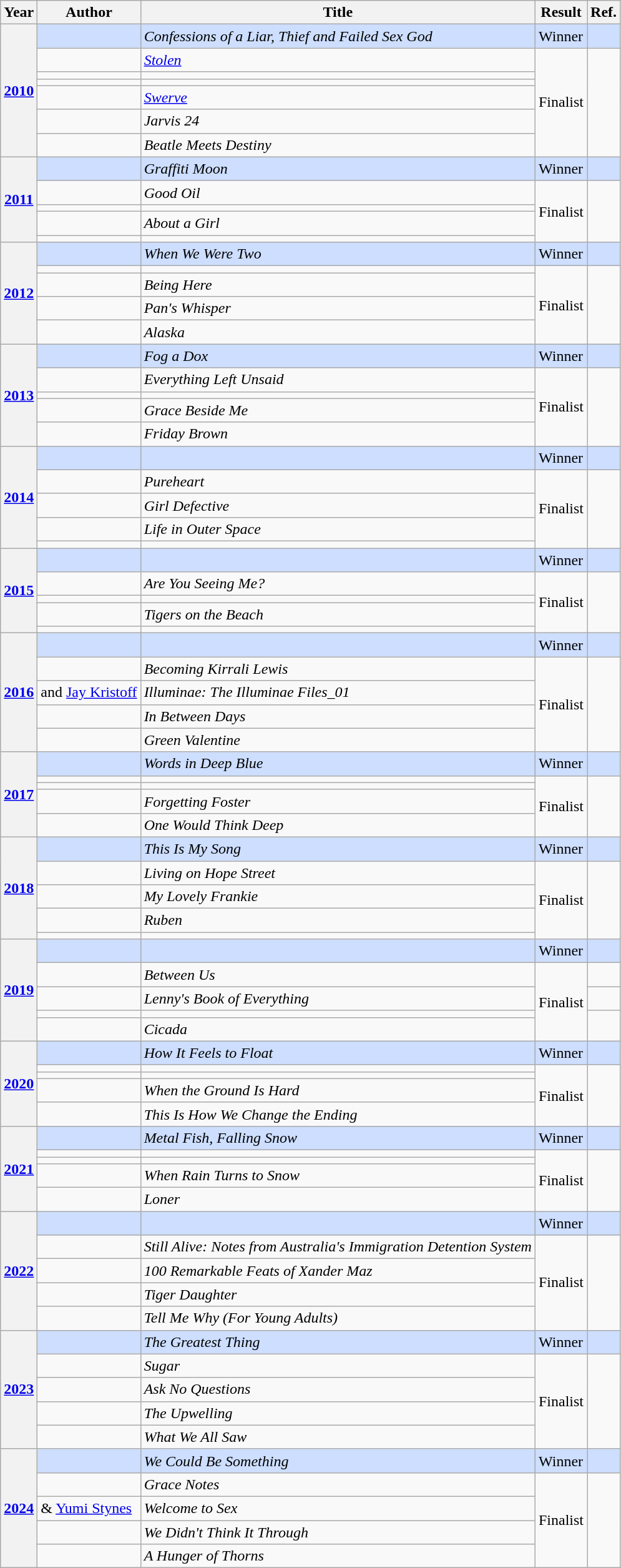<table class="wikitable sortable mw-collapsible">
<tr>
<th>Year</th>
<th>Author</th>
<th>Title</th>
<th>Result</th>
<th>Ref.</th>
</tr>
<tr style="background:#cddeff">
<th rowspan="7"><a href='#'>2010</a></th>
<td></td>
<td><em>Confessions of a Liar, Thief and Failed Sex God</em></td>
<td>Winner</td>
<td></td>
</tr>
<tr>
<td></td>
<td><em><a href='#'>Stolen</a></em></td>
<td rowspan="6">Finalist</td>
<td rowspan="6"></td>
</tr>
<tr>
<td></td>
<td><em></em></td>
</tr>
<tr>
<td></td>
<td><em></em></td>
</tr>
<tr>
<td></td>
<td><em><a href='#'>Swerve</a></em></td>
</tr>
<tr>
<td></td>
<td><em>Jarvis 24</em></td>
</tr>
<tr>
<td></td>
<td><em>Beatle Meets Destiny</em></td>
</tr>
<tr style="background:#cddeff">
<th rowspan="5"><a href='#'>2011</a></th>
<td></td>
<td><em>Graffiti Moon</em></td>
<td>Winner</td>
<td></td>
</tr>
<tr>
<td></td>
<td><em>Good Oil</em></td>
<td rowspan="4">Finalist</td>
<td rowspan="4"></td>
</tr>
<tr>
<td></td>
<td><em></em></td>
</tr>
<tr>
<td></td>
<td><em>About a Girl</em></td>
</tr>
<tr>
<td></td>
<td><em></em></td>
</tr>
<tr style="background:#cddeff">
<th rowspan="5"><a href='#'>2012</a></th>
<td></td>
<td><em>When We Were Two</em></td>
<td>Winner</td>
<td></td>
</tr>
<tr>
<td></td>
<td><em></em></td>
<td rowspan="4">Finalist</td>
<td rowspan="4"></td>
</tr>
<tr>
<td></td>
<td><em>Being Here</em></td>
</tr>
<tr>
<td></td>
<td><em>Pan's Whisper</em></td>
</tr>
<tr>
<td></td>
<td><em>Alaska</em></td>
</tr>
<tr style="background:#cddeff">
<th rowspan="5"><a href='#'>2013</a></th>
<td></td>
<td><em>Fog a Dox</em></td>
<td>Winner</td>
<td></td>
</tr>
<tr>
<td></td>
<td><em>Everything Left Unsaid</em></td>
<td rowspan="4">Finalist</td>
<td rowspan="4"></td>
</tr>
<tr>
<td></td>
<td><em></em></td>
</tr>
<tr>
<td></td>
<td><em>Grace Beside Me</em></td>
</tr>
<tr>
<td></td>
<td><em>Friday Brown</em></td>
</tr>
<tr style="background:#cddeff">
<th rowspan="5"><a href='#'>2014</a></th>
<td></td>
<td><em></em></td>
<td>Winner</td>
<td></td>
</tr>
<tr>
<td></td>
<td><em>Pureheart</em></td>
<td rowspan="4">Finalist</td>
<td rowspan="4"></td>
</tr>
<tr>
<td></td>
<td><em>Girl Defective</em></td>
</tr>
<tr>
<td></td>
<td><em>Life in Outer Space</em></td>
</tr>
<tr>
<td></td>
<td><em></em></td>
</tr>
<tr style="background:#cddeff">
<th rowspan="5"><a href='#'>2015</a></th>
<td></td>
<td><em></em></td>
<td>Winner</td>
<td></td>
</tr>
<tr>
<td></td>
<td><em>Are You Seeing Me?</em></td>
<td rowspan="4">Finalist</td>
<td rowspan="4"></td>
</tr>
<tr>
<td></td>
<td><em></em></td>
</tr>
<tr>
<td></td>
<td><em>Tigers on the Beach</em></td>
</tr>
<tr>
<td></td>
<td><em></em></td>
</tr>
<tr style="background:#cddeff">
<th rowspan="5"><a href='#'>2016</a></th>
<td></td>
<td><em></em></td>
<td>Winner</td>
<td></td>
</tr>
<tr>
<td></td>
<td><em>Becoming Kirrali Lewis</em></td>
<td rowspan="4">Finalist</td>
<td rowspan="4"></td>
</tr>
<tr>
<td> and <a href='#'>Jay Kristoff</a></td>
<td><em>Illuminae: The Illuminae Files_01</em></td>
</tr>
<tr>
<td></td>
<td><em>In Between Days</em></td>
</tr>
<tr>
<td></td>
<td><em>Green Valentine</em></td>
</tr>
<tr style="background:#cddeff">
<th rowspan="5"><a href='#'>2017</a></th>
<td></td>
<td><em>Words in Deep Blue</em></td>
<td>Winner</td>
<td></td>
</tr>
<tr>
<td></td>
<td><em></em></td>
<td rowspan="4">Finalist</td>
<td rowspan="4"></td>
</tr>
<tr>
<td></td>
<td><em></em></td>
</tr>
<tr>
<td></td>
<td><em>Forgetting Foster</em></td>
</tr>
<tr>
<td></td>
<td><em>One Would Think Deep</em></td>
</tr>
<tr style="background:#cddeff">
<th rowspan="5"><a href='#'>2018</a></th>
<td></td>
<td><em>This Is My Song</em></td>
<td>Winner</td>
<td></td>
</tr>
<tr>
<td></td>
<td><em>Living on Hope Street</em></td>
<td rowspan="4">Finalist</td>
<td rowspan="4"></td>
</tr>
<tr>
<td></td>
<td><em>My Lovely Frankie</em></td>
</tr>
<tr>
<td></td>
<td><em>Ruben</em></td>
</tr>
<tr>
<td></td>
<td><em></em></td>
</tr>
<tr style="background:#cddeff">
<th rowspan="5"><a href='#'>2019</a></th>
<td></td>
<td><em></em></td>
<td>Winner</td>
<td><strong></strong></td>
</tr>
<tr>
<td></td>
<td><em>Between Us</em></td>
<td rowspan="4">Finalist</td>
<td></td>
</tr>
<tr>
<td></td>
<td><em>Lenny's Book of Everything</em></td>
<td></td>
</tr>
<tr>
<td></td>
<td><em></em></td>
<td rowspan="2"></td>
</tr>
<tr>
<td></td>
<td><em>Cicada</em></td>
</tr>
<tr style="background:#cddeff">
<th rowspan="5"><a href='#'>2020</a></th>
<td></td>
<td><em>How It Feels to Float</em></td>
<td>Winner</td>
<td></td>
</tr>
<tr>
<td></td>
<td><em></em></td>
<td rowspan="4">Finalist</td>
<td rowspan="4"></td>
</tr>
<tr>
<td></td>
<td><em></em></td>
</tr>
<tr>
<td></td>
<td><em>When the Ground Is Hard</em></td>
</tr>
<tr>
<td></td>
<td><em>This Is How We Change the Ending</em></td>
</tr>
<tr style="background:#cddeff">
<th rowspan="5"><a href='#'>2021</a></th>
<td></td>
<td><em>Metal Fish, Falling Snow</em></td>
<td>Winner</td>
<td><strong></strong></td>
</tr>
<tr>
<td></td>
<td><em></em></td>
<td rowspan="4">Finalist</td>
<td rowspan="4"></td>
</tr>
<tr>
<td></td>
<td><em></em></td>
</tr>
<tr>
<td></td>
<td><em>When Rain Turns to Snow</em></td>
</tr>
<tr>
<td></td>
<td><em>Loner</em></td>
</tr>
<tr style="background:#cddeff">
<th rowspan="5"><a href='#'>2022</a></th>
<td></td>
<td><em></em></td>
<td>Winner</td>
<td><strong></strong></td>
</tr>
<tr>
<td></td>
<td><em>Still Alive: Notes from Australia's Immigration Detention System</em></td>
<td rowspan="4">Finalist</td>
<td rowspan="4"></td>
</tr>
<tr>
<td></td>
<td><em>100 Remarkable Feats of Xander Maz</em></td>
</tr>
<tr>
<td></td>
<td><em>Tiger Daughter</em></td>
</tr>
<tr>
<td></td>
<td><em>Tell Me Why (For Young Adults)</em></td>
</tr>
<tr style="background:#cddeff">
<th rowspan="5"><a href='#'>2023</a></th>
<td></td>
<td><em>The Greatest Thing</em></td>
<td>Winner</td>
<td><em></em></td>
</tr>
<tr>
<td></td>
<td><em>Sugar</em></td>
<td rowspan="4">Finalist</td>
<td rowspan="4"></td>
</tr>
<tr>
<td></td>
<td><em>Ask No Questions</em></td>
</tr>
<tr>
<td></td>
<td><em>The Upwelling</em></td>
</tr>
<tr>
<td></td>
<td><em>What We All Saw</em></td>
</tr>
<tr style="background:#cddeff">
<th rowspan="5"><a href='#'>2024</a></th>
<td></td>
<td><em>We Could Be Something</em></td>
<td>Winner</td>
<td></td>
</tr>
<tr>
<td></td>
<td><em>Grace Notes</em></td>
<td rowspan="4">Finalist</td>
<td rowspan="4"></td>
</tr>
<tr>
<td> & <a href='#'>Yumi Stynes</a></td>
<td><em>Welcome to Sex</em></td>
</tr>
<tr>
<td></td>
<td><em>We Didn't Think It Through</em></td>
</tr>
<tr>
<td></td>
<td><em>A Hunger of Thorns</em></td>
</tr>
</table>
